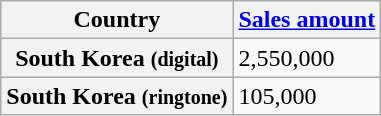<table class="wikitable plainrowheaders sortable">
<tr>
<th>Country</th>
<th><a href='#'>Sales amount</a></th>
</tr>
<tr>
<th scope="row">South Korea <small>(digital)</small></th>
<td>2,550,000</td>
</tr>
<tr>
<th scope="row">South Korea <small>(ringtone)</small></th>
<td>105,000</td>
</tr>
</table>
